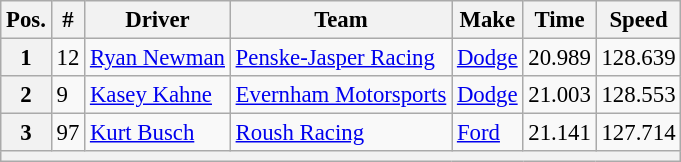<table class="wikitable" style="font-size:95%">
<tr>
<th>Pos.</th>
<th>#</th>
<th>Driver</th>
<th>Team</th>
<th>Make</th>
<th>Time</th>
<th>Speed</th>
</tr>
<tr>
<th>1</th>
<td>12</td>
<td><a href='#'>Ryan Newman</a></td>
<td><a href='#'>Penske-Jasper Racing</a></td>
<td><a href='#'>Dodge</a></td>
<td>20.989</td>
<td>128.639</td>
</tr>
<tr>
<th>2</th>
<td>9</td>
<td><a href='#'>Kasey Kahne</a></td>
<td><a href='#'>Evernham Motorsports</a></td>
<td><a href='#'>Dodge</a></td>
<td>21.003</td>
<td>128.553</td>
</tr>
<tr>
<th>3</th>
<td>97</td>
<td><a href='#'>Kurt Busch</a></td>
<td><a href='#'>Roush Racing</a></td>
<td><a href='#'>Ford</a></td>
<td>21.141</td>
<td>127.714</td>
</tr>
<tr>
<th colspan="7"></th>
</tr>
</table>
